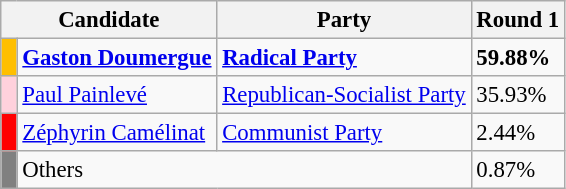<table class="wikitable" style="font-size: 95%">
<tr>
<th colspan=2>Candidate</th>
<th>Party</th>
<th>Round 1</th>
</tr>
<tr>
<td bgcolor="#FFBF00"> </td>
<td><strong><a href='#'>Gaston Doumergue</a></strong></td>
<td><a href='#'><strong>Radical Party</strong></a></td>
<td><strong>59.88%</strong></td>
</tr>
<tr>
<td bgcolor="#FFD1DC"> </td>
<td><a href='#'>Paul Painlevé</a></td>
<td><a href='#'>Republican-Socialist Party</a></td>
<td>35.93%</td>
</tr>
<tr>
<td bgcolor="red"> </td>
<td><a href='#'>Zéphyrin Camélinat</a></td>
<td><a href='#'>Communist Party</a></td>
<td>2.44%</td>
</tr>
<tr>
<td bgcolor="gray"> </td>
<td colspan="2">Others</td>
<td>0.87%</td>
</tr>
</table>
